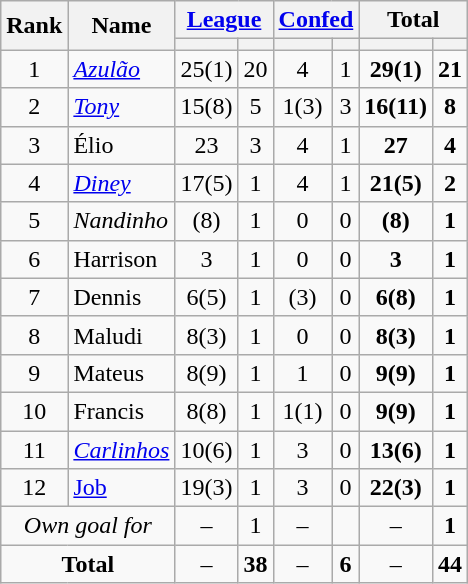<table class="wikitable" style="text-align:center">
<tr>
<th rowspan="2">Rank</th>
<th rowspan="2">Name</th>
<th colspan=2><a href='#'>League</a></th>
<th colspan=2><a href='#'>Confed</a></th>
<th colspan=2>Total</th>
</tr>
<tr>
<th colspan="1"></th>
<th colspan="1"></th>
<th colspan="1"></th>
<th colspan="1"></th>
<th colspan="1"></th>
<th colspan="1"></th>
</tr>
<tr>
<td>1</td>
<td align="left"> <em><a href='#'>Azulão</a></em></td>
<td>25(1)</td>
<td>20</td>
<td>4</td>
<td>1</td>
<td><strong>29(1)</strong></td>
<td><strong>21</strong></td>
</tr>
<tr>
<td>2</td>
<td align="left"> <em><a href='#'>Tony</a></em></td>
<td>15(8)</td>
<td>5</td>
<td>1(3)</td>
<td>3</td>
<td><strong>16(11)</strong></td>
<td><strong>8</strong></td>
</tr>
<tr>
<td>3</td>
<td align="left"> Élio</td>
<td>23</td>
<td>3</td>
<td>4</td>
<td>1</td>
<td><strong>27</strong></td>
<td><strong>4</strong></td>
</tr>
<tr>
<td>4</td>
<td align="left"> <em><a href='#'>Diney</a></em></td>
<td>17(5)</td>
<td>1</td>
<td>4</td>
<td>1</td>
<td><strong>21(5)</strong></td>
<td><strong>2</strong></td>
</tr>
<tr>
<td>5</td>
<td align="left"> <em>Nandinho</em></td>
<td>(8)</td>
<td>1</td>
<td>0</td>
<td>0</td>
<td><strong>(8)</strong></td>
<td><strong>1</strong></td>
</tr>
<tr>
<td>6</td>
<td align="left"> Harrison</td>
<td>3</td>
<td>1</td>
<td>0</td>
<td>0</td>
<td><strong>3</strong></td>
<td><strong>1</strong></td>
</tr>
<tr>
<td>7</td>
<td align="left"> Dennis</td>
<td>6(5)</td>
<td>1</td>
<td>(3)</td>
<td>0</td>
<td><strong>6(8)</strong></td>
<td><strong>1</strong></td>
</tr>
<tr>
<td>8</td>
<td align="left"> Maludi</td>
<td>8(3)</td>
<td>1</td>
<td>0</td>
<td>0</td>
<td><strong>8(3)</strong></td>
<td><strong>1</strong></td>
</tr>
<tr>
<td>9</td>
<td align="left"> Mateus</td>
<td>8(9)</td>
<td>1</td>
<td>1</td>
<td>0</td>
<td><strong>9(9)</strong></td>
<td><strong>1</strong></td>
</tr>
<tr>
<td>10</td>
<td align="left"> Francis</td>
<td>8(8)</td>
<td>1</td>
<td>1(1)</td>
<td>0</td>
<td><strong>9(9)</strong></td>
<td><strong>1</strong></td>
</tr>
<tr>
<td>11</td>
<td align="left"> <em><a href='#'>Carlinhos</a></em></td>
<td>10(6)</td>
<td>1</td>
<td>3</td>
<td>0</td>
<td><strong>13(6)</strong></td>
<td><strong>1</strong></td>
</tr>
<tr>
<td>12</td>
<td align="left"> <a href='#'>Job</a></td>
<td>19(3)</td>
<td>1</td>
<td>3</td>
<td>0</td>
<td><strong>22(3)</strong></td>
<td><strong>1</strong></td>
</tr>
<tr>
<td colspan=2><em>Own goal for</em></td>
<td>–</td>
<td>1</td>
<td>–</td>
<td></td>
<td>–</td>
<td><strong>1</strong></td>
</tr>
<tr>
<td colspan=2><strong>Total</strong></td>
<td>–</td>
<td><strong>38</strong></td>
<td>–</td>
<td><strong>6</strong></td>
<td>–</td>
<td><strong>44</strong></td>
</tr>
</table>
